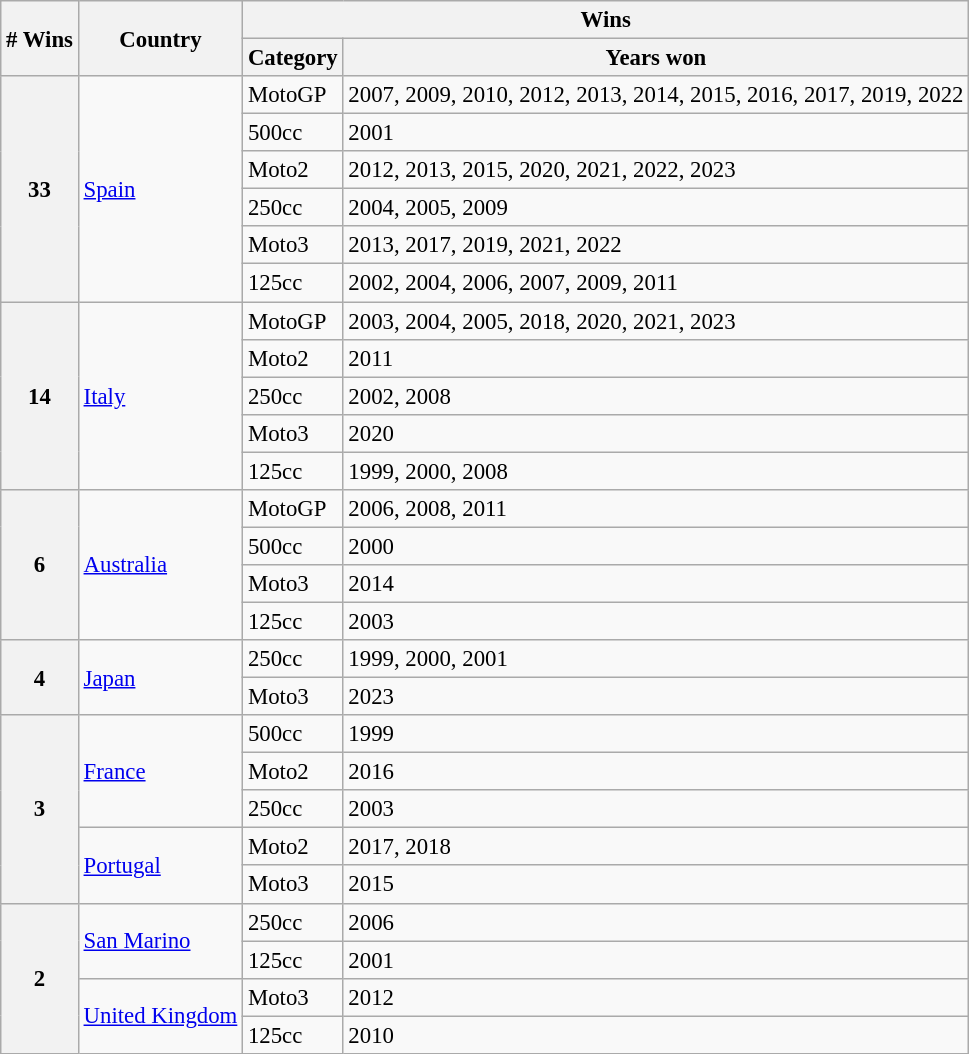<table class="wikitable" style="font-size: 95%;">
<tr>
<th rowspan=2># Wins</th>
<th rowspan=2>Country</th>
<th colspan=2>Wins</th>
</tr>
<tr>
<th>Category</th>
<th>Years won</th>
</tr>
<tr>
<th rowspan=6>33</th>
<td rowspan=6> <a href='#'>Spain</a></td>
<td>MotoGP</td>
<td>2007, 2009, 2010, 2012, 2013, 2014, 2015, 2016, 2017, 2019, 2022</td>
</tr>
<tr>
<td>500cc</td>
<td>2001</td>
</tr>
<tr>
<td>Moto2</td>
<td>2012, 2013, 2015, 2020, 2021, 2022, 2023</td>
</tr>
<tr>
<td>250cc</td>
<td>2004, 2005, 2009</td>
</tr>
<tr>
<td>Moto3</td>
<td>2013, 2017, 2019, 2021, 2022</td>
</tr>
<tr>
<td>125cc</td>
<td>2002, 2004, 2006, 2007, 2009, 2011</td>
</tr>
<tr>
<th rowspan=5>14</th>
<td rowspan=5> <a href='#'>Italy</a></td>
<td>MotoGP</td>
<td>2003, 2004, 2005, 2018, 2020, 2021, 2023</td>
</tr>
<tr>
<td>Moto2</td>
<td>2011</td>
</tr>
<tr>
<td>250cc</td>
<td>2002, 2008</td>
</tr>
<tr>
<td>Moto3</td>
<td>2020</td>
</tr>
<tr>
<td>125cc</td>
<td>1999, 2000, 2008</td>
</tr>
<tr>
<th rowspan=4>6</th>
<td rowspan=4> <a href='#'>Australia</a></td>
<td>MotoGP</td>
<td>2006, 2008, 2011</td>
</tr>
<tr>
<td>500cc</td>
<td>2000</td>
</tr>
<tr>
<td>Moto3</td>
<td>2014</td>
</tr>
<tr>
<td>125cc</td>
<td>2003</td>
</tr>
<tr>
<th rowspan=2>4</th>
<td rowspan=2> <a href='#'>Japan</a></td>
<td>250cc</td>
<td>1999, 2000, 2001</td>
</tr>
<tr>
<td>Moto3</td>
<td>2023</td>
</tr>
<tr>
<th rowspan=5>3</th>
<td rowspan=3> <a href='#'>France</a></td>
<td>500cc</td>
<td>1999</td>
</tr>
<tr>
<td>Moto2</td>
<td>2016</td>
</tr>
<tr>
<td>250cc</td>
<td>2003</td>
</tr>
<tr>
<td rowspan=2> <a href='#'>Portugal</a></td>
<td>Moto2</td>
<td>2017, 2018</td>
</tr>
<tr>
<td>Moto3</td>
<td>2015</td>
</tr>
<tr>
<th rowspan=4>2</th>
<td rowspan=2> <a href='#'>San Marino</a></td>
<td>250cc</td>
<td>2006</td>
</tr>
<tr>
<td>125cc</td>
<td>2001</td>
</tr>
<tr>
<td rowspan=2> <a href='#'>United Kingdom</a></td>
<td>Moto3</td>
<td>2012</td>
</tr>
<tr>
<td>125cc</td>
<td>2010</td>
</tr>
</table>
